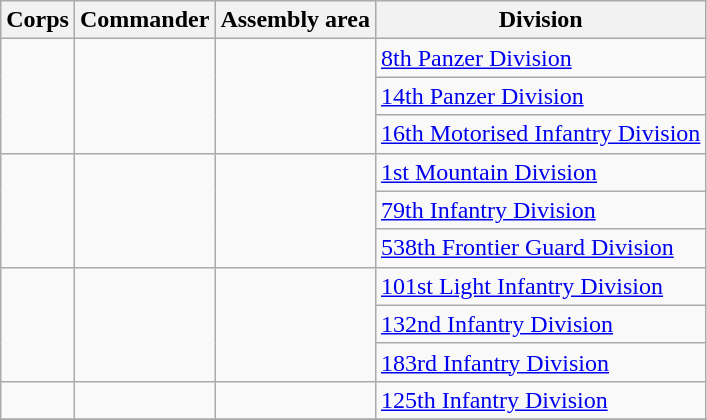<table class="wikitable">
<tr>
<th scope="col">Corps</th>
<th scope="col">Commander</th>
<th scope="col">Assembly area</th>
<th scope="col">Division</th>
</tr>
<tr>
<td rowspan=3></td>
<td rowspan=3></td>
<td rowspan=3></td>
<td><a href='#'>8th Panzer Division</a></td>
</tr>
<tr>
<td><a href='#'>14th Panzer Division</a></td>
</tr>
<tr>
<td><a href='#'>16th Motorised Infantry Division</a></td>
</tr>
<tr>
<td rowspan=3></td>
<td rowspan=3></td>
<td rowspan=3></td>
<td><a href='#'>1st Mountain Division</a></td>
</tr>
<tr>
<td><a href='#'>79th Infantry Division</a></td>
</tr>
<tr>
<td><a href='#'>538th Frontier Guard Division</a></td>
</tr>
<tr>
<td rowspan=3></td>
<td rowspan=3></td>
<td rowspan=3></td>
<td><a href='#'>101st Light Infantry Division</a></td>
</tr>
<tr>
<td><a href='#'>132nd Infantry Division</a></td>
</tr>
<tr>
<td><a href='#'>183rd Infantry Division</a></td>
</tr>
<tr>
<td rowspan=1></td>
<td rowspan=1></td>
<td rowspan=1></td>
<td><a href='#'>125th Infantry Division</a></td>
</tr>
<tr>
</tr>
</table>
